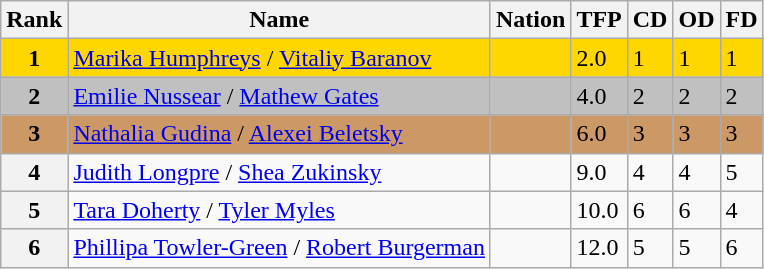<table class="wikitable">
<tr>
<th>Rank</th>
<th>Name</th>
<th>Nation</th>
<th>TFP</th>
<th>CD</th>
<th>OD</th>
<th>FD</th>
</tr>
<tr bgcolor="gold">
<td align="center"><strong>1</strong></td>
<td><a href='#'>Marika Humphreys</a> / <a href='#'>Vitaliy Baranov</a></td>
<td></td>
<td>2.0</td>
<td>1</td>
<td>1</td>
<td>1</td>
</tr>
<tr bgcolor="silver">
<td align="center"><strong>2</strong></td>
<td><a href='#'>Emilie Nussear</a> / <a href='#'>Mathew Gates</a></td>
<td></td>
<td>4.0</td>
<td>2</td>
<td>2</td>
<td>2</td>
</tr>
<tr bgcolor="cc9966">
<td align="center"><strong>3</strong></td>
<td><a href='#'>Nathalia Gudina</a> / <a href='#'>Alexei Beletsky</a></td>
<td></td>
<td>6.0</td>
<td>3</td>
<td>3</td>
<td>3</td>
</tr>
<tr>
<th>4</th>
<td><a href='#'>Judith Longpre</a> / <a href='#'>Shea Zukinsky</a></td>
<td></td>
<td>9.0</td>
<td>4</td>
<td>4</td>
<td>5</td>
</tr>
<tr>
<th>5</th>
<td><a href='#'>Tara Doherty</a> / <a href='#'>Tyler Myles</a></td>
<td></td>
<td>10.0</td>
<td>6</td>
<td>6</td>
<td>4</td>
</tr>
<tr>
<th>6</th>
<td><a href='#'>Phillipa Towler-Green</a> / <a href='#'>Robert Burgerman</a></td>
<td></td>
<td>12.0</td>
<td>5</td>
<td>5</td>
<td>6</td>
</tr>
</table>
